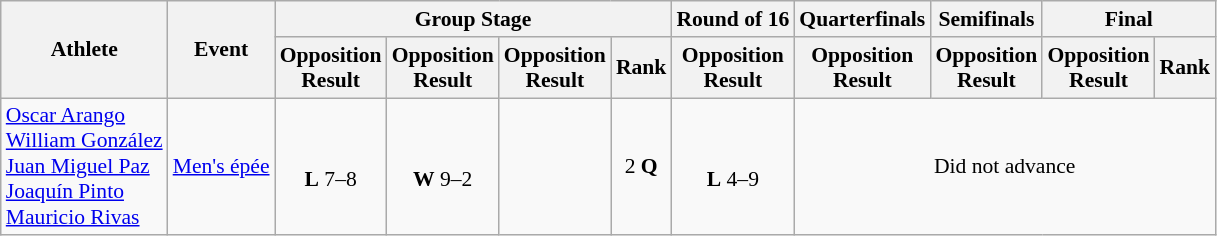<table class=wikitable style="font-size:90%">
<tr>
<th rowspan="2">Athlete</th>
<th rowspan="2">Event</th>
<th colspan="4">Group Stage</th>
<th>Round of 16</th>
<th>Quarterfinals</th>
<th>Semifinals</th>
<th colspan="2">Final</th>
</tr>
<tr>
<th>Opposition<br>Result</th>
<th>Opposition<br>Result</th>
<th>Opposition<br>Result</th>
<th>Rank</th>
<th>Opposition<br>Result</th>
<th>Opposition<br>Result</th>
<th>Opposition<br>Result</th>
<th>Opposition<br>Result</th>
<th>Rank</th>
</tr>
<tr align=center>
<td align=left><a href='#'>Oscar Arango</a><br><a href='#'>William González</a><br><a href='#'>Juan Miguel Paz</a><br><a href='#'>Joaquín Pinto</a><br><a href='#'>Mauricio Rivas</a></td>
<td align=left><a href='#'>Men's épée</a></td>
<td><br><strong>L</strong> 7–8</td>
<td><br><strong>W</strong> 9–2</td>
<td></td>
<td>2 <strong>Q</strong></td>
<td><br><strong>L</strong> 4–9</td>
<td colspan=4>Did not advance</td>
</tr>
</table>
